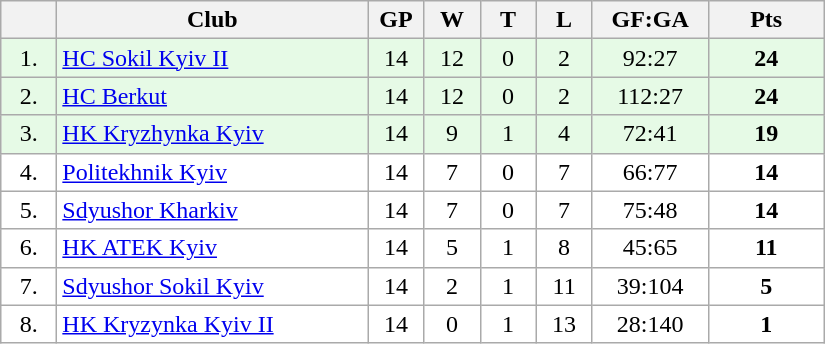<table class="wikitable">
<tr>
<th width="30"></th>
<th width="200">Club</th>
<th width="30">GP</th>
<th width="30">W</th>
<th width="30">T</th>
<th width="30">L</th>
<th width="70">GF:GA</th>
<th width="70">Pts</th>
</tr>
<tr bgcolor="#e6fae6" align="center">
<td>1.</td>
<td align="left"><a href='#'>HC Sokil Kyiv II</a></td>
<td>14</td>
<td>12</td>
<td>0</td>
<td>2</td>
<td>92:27</td>
<td><strong>24</strong></td>
</tr>
<tr bgcolor="#e6fae6" align="center">
<td>2.</td>
<td align="left"><a href='#'>HC Berkut</a></td>
<td>14</td>
<td>12</td>
<td>0</td>
<td>2</td>
<td>112:27</td>
<td><strong>24</strong></td>
</tr>
<tr bgcolor="#e6fae6" align="center">
<td>3.</td>
<td align="left"><a href='#'>HK Kryzhynka Kyiv</a></td>
<td>14</td>
<td>9</td>
<td>1</td>
<td>4</td>
<td>72:41</td>
<td><strong>19</strong></td>
</tr>
<tr bgcolor="#FFFFFF" align="center">
<td>4.</td>
<td align="left"><a href='#'>Politekhnik Kyiv</a></td>
<td>14</td>
<td>7</td>
<td>0</td>
<td>7</td>
<td>66:77</td>
<td><strong>14</strong></td>
</tr>
<tr bgcolor="#FFFFFF" align="center">
<td>5.</td>
<td align="left"><a href='#'>Sdyushor Kharkiv</a></td>
<td>14</td>
<td>7</td>
<td>0</td>
<td>7</td>
<td>75:48</td>
<td><strong>14</strong></td>
</tr>
<tr bgcolor="#FFFFFF" align="center">
<td>6.</td>
<td align="left"><a href='#'>HK ATEK Kyiv</a></td>
<td>14</td>
<td>5</td>
<td>1</td>
<td>8</td>
<td>45:65</td>
<td><strong>11</strong></td>
</tr>
<tr bgcolor="#FFFFFF" align="center">
<td>7.</td>
<td align="left"><a href='#'>Sdyushor Sokil Kyiv</a></td>
<td>14</td>
<td>2</td>
<td>1</td>
<td>11</td>
<td>39:104</td>
<td><strong>5</strong></td>
</tr>
<tr bgcolor="#FFFFFF" align="center">
<td>8.</td>
<td align="left"><a href='#'>HK Kryzynka Kyiv II</a></td>
<td>14</td>
<td>0</td>
<td>1</td>
<td>13</td>
<td>28:140</td>
<td><strong>1</strong></td>
</tr>
</table>
